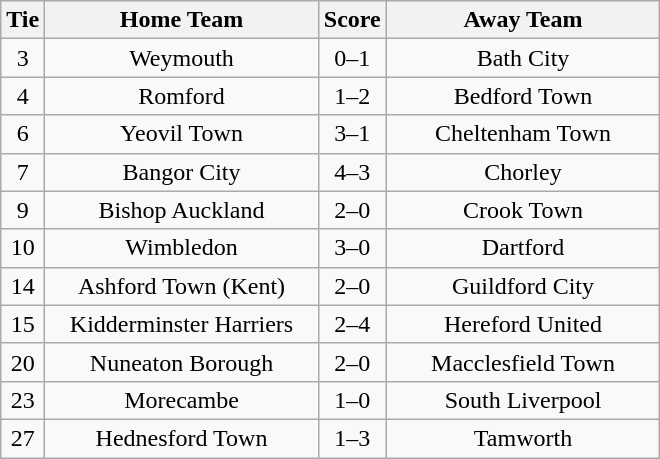<table class="wikitable" style="text-align:center;">
<tr>
<th width=20>Tie</th>
<th width=175>Home Team</th>
<th width=20>Score</th>
<th width=175>Away Team</th>
</tr>
<tr>
<td>3</td>
<td>Weymouth</td>
<td>0–1</td>
<td>Bath City</td>
</tr>
<tr>
<td>4</td>
<td>Romford</td>
<td>1–2</td>
<td>Bedford Town</td>
</tr>
<tr>
<td>6</td>
<td>Yeovil Town</td>
<td>3–1</td>
<td>Cheltenham Town</td>
</tr>
<tr>
<td>7</td>
<td>Bangor City</td>
<td>4–3</td>
<td>Chorley</td>
</tr>
<tr>
<td>9</td>
<td>Bishop Auckland</td>
<td>2–0</td>
<td>Crook Town</td>
</tr>
<tr>
<td>10</td>
<td>Wimbledon</td>
<td>3–0</td>
<td>Dartford</td>
</tr>
<tr>
<td>14</td>
<td>Ashford Town (Kent)</td>
<td>2–0</td>
<td>Guildford City</td>
</tr>
<tr>
<td>15</td>
<td>Kidderminster Harriers</td>
<td>2–4</td>
<td>Hereford United</td>
</tr>
<tr>
<td>20</td>
<td>Nuneaton Borough</td>
<td>2–0</td>
<td>Macclesfield Town</td>
</tr>
<tr>
<td>23</td>
<td>Morecambe</td>
<td>1–0</td>
<td>South Liverpool</td>
</tr>
<tr>
<td>27</td>
<td>Hednesford Town</td>
<td>1–3</td>
<td>Tamworth</td>
</tr>
</table>
